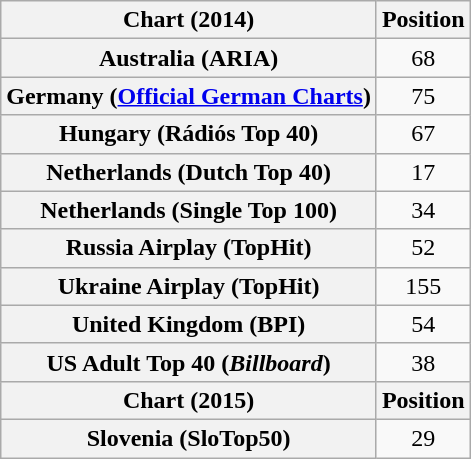<table class="wikitable sortable plainrowheaders" style="text-align:center">
<tr>
<th scope="col">Chart (2014)</th>
<th scope="col">Position</th>
</tr>
<tr>
<th scope="row">Australia (ARIA)</th>
<td>68</td>
</tr>
<tr>
<th scope="row">Germany (<a href='#'>Official German Charts</a>)</th>
<td style="text-align:center;">75</td>
</tr>
<tr>
<th scope="row">Hungary (Rádiós Top 40)</th>
<td>67</td>
</tr>
<tr>
<th scope="row">Netherlands (Dutch Top 40)</th>
<td style="text-align:center;">17</td>
</tr>
<tr>
<th scope="row">Netherlands (Single Top 100)</th>
<td style="text-align:center;">34</td>
</tr>
<tr>
<th scope="row">Russia Airplay (TopHit)</th>
<td style="text-align:center;">52</td>
</tr>
<tr>
<th scope="row">Ukraine Airplay (TopHit)</th>
<td style="text-align:center;">155</td>
</tr>
<tr>
<th scope="row">United Kingdom (BPI)</th>
<td>54</td>
</tr>
<tr>
<th scope="row">US Adult Top 40 (<em>Billboard</em>)</th>
<td>38</td>
</tr>
<tr>
<th scope="col">Chart (2015)</th>
<th scope="col">Position</th>
</tr>
<tr>
<th scope="row">Slovenia (SloTop50)</th>
<td align=center>29</td>
</tr>
</table>
